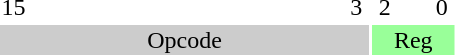<table style="text-align:center;">
<tr>
<td style="width:15px;">15</td>
<td style="width:15px;"></td>
<td style="width:15px;"></td>
<td style="width:15px;"></td>
<td style="width:15px;"></td>
<td style="width:15px;"></td>
<td style="width:15px;"></td>
<td style="width:15px;"></td>
<td style="width:15px;"></td>
<td style="width:15px;"></td>
<td style="width:15px;"></td>
<td style="width:15px;"></td>
<td style="width:15px;">3</td>
<td style="width:15px;">2</td>
<td style="width:15px;"></td>
<td style="width:15px;">0</td>
</tr>
<tr>
<td colspan="13" style="background-color:#CCC;">Opcode</td>
<td colspan="3" style="background-color:#9F9;">Reg</td>
</tr>
</table>
